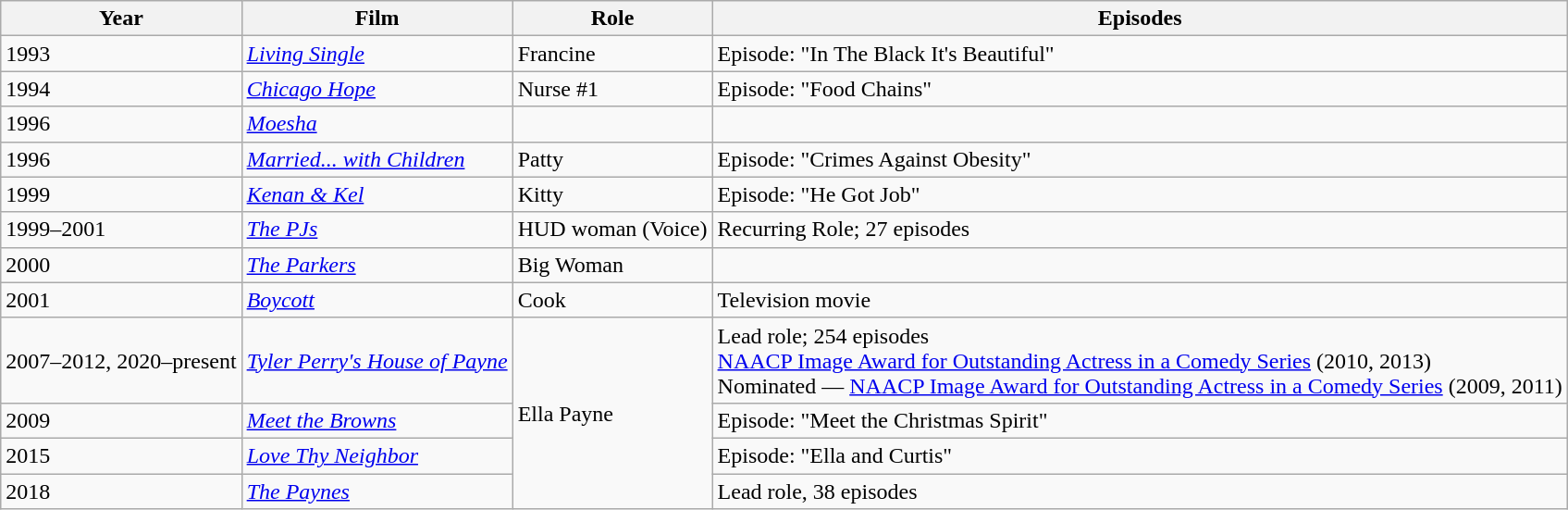<table class="wikitable sortable">
<tr>
<th>Year</th>
<th>Film</th>
<th>Role</th>
<th>Episodes</th>
</tr>
<tr>
<td>1993</td>
<td><em><a href='#'>Living Single</a></em></td>
<td>Francine</td>
<td>Episode: "In The Black It's Beautiful"</td>
</tr>
<tr>
<td>1994</td>
<td><em><a href='#'>Chicago Hope</a></em></td>
<td>Nurse #1</td>
<td>Episode: "Food Chains"</td>
</tr>
<tr>
<td>1996</td>
<td><em><a href='#'>Moesha</a></em></td>
<td></td>
<td></td>
</tr>
<tr>
<td>1996</td>
<td><em><a href='#'>Married... with Children</a></em></td>
<td>Patty</td>
<td>Episode: "Crimes Against Obesity"</td>
</tr>
<tr>
<td>1999</td>
<td><em><a href='#'>Kenan & Kel</a></em></td>
<td>Kitty</td>
<td>Episode: "He Got Job"</td>
</tr>
<tr>
<td>1999–2001</td>
<td><em><a href='#'>The PJs</a></em></td>
<td>HUD woman (Voice)</td>
<td>Recurring Role; 27 episodes</td>
</tr>
<tr>
<td>2000</td>
<td><em><a href='#'>The Parkers</a></em></td>
<td>Big Woman</td>
<td></td>
</tr>
<tr>
<td>2001</td>
<td><em><a href='#'>Boycott</a></em></td>
<td>Cook</td>
<td>Television movie</td>
</tr>
<tr>
<td>2007–2012, 2020–present</td>
<td><em><a href='#'>Tyler Perry's House of Payne</a></em></td>
<td rowspan=4>Ella Payne</td>
<td>Lead role; 254 episodes<br><a href='#'>NAACP Image Award for Outstanding Actress in a Comedy Series</a> (2010, 2013)<br>Nominated — <a href='#'>NAACP Image Award for Outstanding Actress in a Comedy Series</a> (2009, 2011)</td>
</tr>
<tr>
<td>2009</td>
<td><em><a href='#'>Meet the Browns</a></em></td>
<td>Episode: "Meet the Christmas Spirit"</td>
</tr>
<tr>
<td>2015</td>
<td><em><a href='#'>Love Thy Neighbor</a></em></td>
<td>Episode: "Ella and Curtis"</td>
</tr>
<tr>
<td>2018</td>
<td><em><a href='#'>The Paynes</a></em></td>
<td>Lead role, 38 episodes</td>
</tr>
</table>
